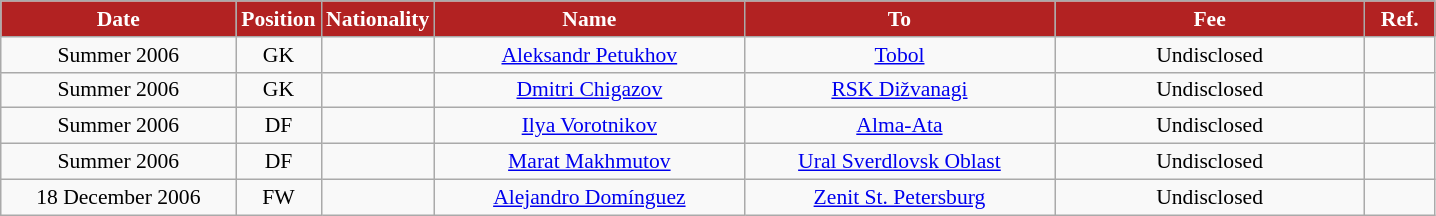<table class="wikitable"  style="text-align:center; font-size:90%; ">
<tr>
<th style="background:#B22222; color:white; width:150px;">Date</th>
<th style="background:#B22222; color:white; width:50px;">Position</th>
<th style="background:#B22222; color:white; width:50px;">Nationality</th>
<th style="background:#B22222; color:white; width:200px;">Name</th>
<th style="background:#B22222; color:white; width:200px;">To</th>
<th style="background:#B22222; color:white; width:200px;">Fee</th>
<th style="background:#B22222; color:white; width:40px;">Ref.</th>
</tr>
<tr>
<td>Summer 2006</td>
<td>GK</td>
<td></td>
<td><a href='#'>Aleksandr Petukhov</a></td>
<td><a href='#'>Tobol</a></td>
<td>Undisclosed</td>
<td></td>
</tr>
<tr>
<td>Summer 2006</td>
<td>GK</td>
<td></td>
<td><a href='#'>Dmitri Chigazov</a></td>
<td><a href='#'>RSK Dižvanagi</a></td>
<td>Undisclosed</td>
<td></td>
</tr>
<tr>
<td>Summer 2006</td>
<td>DF</td>
<td></td>
<td><a href='#'>Ilya Vorotnikov</a></td>
<td><a href='#'>Alma-Ata</a></td>
<td>Undisclosed</td>
<td></td>
</tr>
<tr>
<td>Summer 2006</td>
<td>DF</td>
<td></td>
<td><a href='#'>Marat Makhmutov</a></td>
<td><a href='#'>Ural Sverdlovsk Oblast</a></td>
<td>Undisclosed</td>
<td></td>
</tr>
<tr>
<td>18 December 2006</td>
<td>FW</td>
<td></td>
<td><a href='#'>Alejandro Domínguez</a></td>
<td><a href='#'>Zenit St. Petersburg</a></td>
<td>Undisclosed</td>
<td></td>
</tr>
</table>
